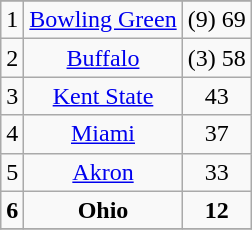<table class="wikitable" border="1">
<tr align=center>
</tr>
<tr align="center">
<td>1</td>
<td><a href='#'>Bowling Green</a></td>
<td>(9) 69</td>
</tr>
<tr align="center">
<td>2</td>
<td><a href='#'>Buffalo</a></td>
<td>(3) 58</td>
</tr>
<tr align="center">
<td>3</td>
<td><a href='#'>Kent State</a></td>
<td>43</td>
</tr>
<tr align="center">
<td>4</td>
<td><a href='#'>Miami</a></td>
<td>37</td>
</tr>
<tr align="center">
<td>5</td>
<td><a href='#'>Akron</a></td>
<td>33</td>
</tr>
<tr align="center">
<td><strong>6</strong></td>
<td><strong>Ohio</strong></td>
<td><strong>12</strong></td>
</tr>
<tr align="center">
</tr>
</table>
